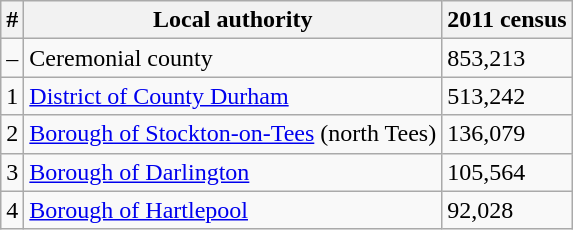<table class="wikitable sortable">
<tr>
<th>#</th>
<th>Local authority</th>
<th>2011 census</th>
</tr>
<tr>
<td>–</td>
<td>Ceremonial county</td>
<td>853,213</td>
</tr>
<tr>
<td>1</td>
<td><a href='#'>District of County Durham</a></td>
<td>513,242</td>
</tr>
<tr>
<td>2</td>
<td><a href='#'>Borough of Stockton-on-Tees</a> (north Tees)</td>
<td>136,079</td>
</tr>
<tr>
<td>3</td>
<td><a href='#'>Borough of Darlington</a></td>
<td>105,564</td>
</tr>
<tr>
<td>4</td>
<td><a href='#'>Borough of Hartlepool</a></td>
<td>92,028</td>
</tr>
</table>
